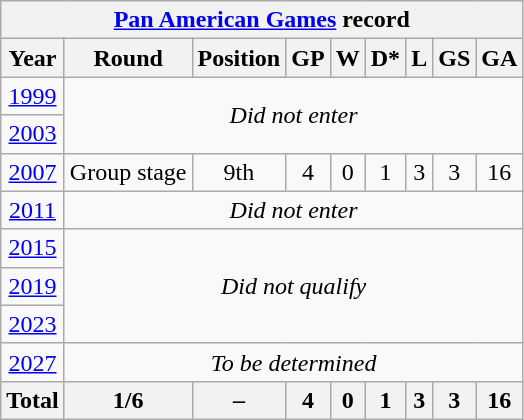<table class="wikitable" style="text-align: center;">
<tr>
<th colspan=9><a href='#'>Pan American Games</a> record</th>
</tr>
<tr>
<th>Year</th>
<th>Round</th>
<th>Position</th>
<th>GP</th>
<th>W</th>
<th>D*</th>
<th>L</th>
<th>GS</th>
<th>GA</th>
</tr>
<tr>
<td> <a href='#'>1999</a></td>
<td colspan=9 rowspan=2><em>Did not enter</em></td>
</tr>
<tr>
<td> <a href='#'>2003</a></td>
</tr>
<tr>
<td> <a href='#'>2007</a></td>
<td>Group stage</td>
<td>9th</td>
<td>4</td>
<td>0</td>
<td>1</td>
<td>3</td>
<td>3</td>
<td>16</td>
</tr>
<tr>
<td> <a href='#'>2011</a></td>
<td colspan=9><em>Did not enter</em></td>
</tr>
<tr>
<td> <a href='#'>2015</a></td>
<td colspan=9 rowspan=3><em>Did not qualify</em></td>
</tr>
<tr>
<td> <a href='#'>2019</a></td>
</tr>
<tr>
<td> <a href='#'>2023</a></td>
</tr>
<tr>
<td> <a href='#'>2027</a></td>
<td rowspan=1 colspan=8><em>To be determined</em></td>
</tr>
<tr>
<th>Total</th>
<th>1/6</th>
<th>–</th>
<th>4</th>
<th>0</th>
<th>1</th>
<th>3</th>
<th>3</th>
<th>16</th>
</tr>
</table>
